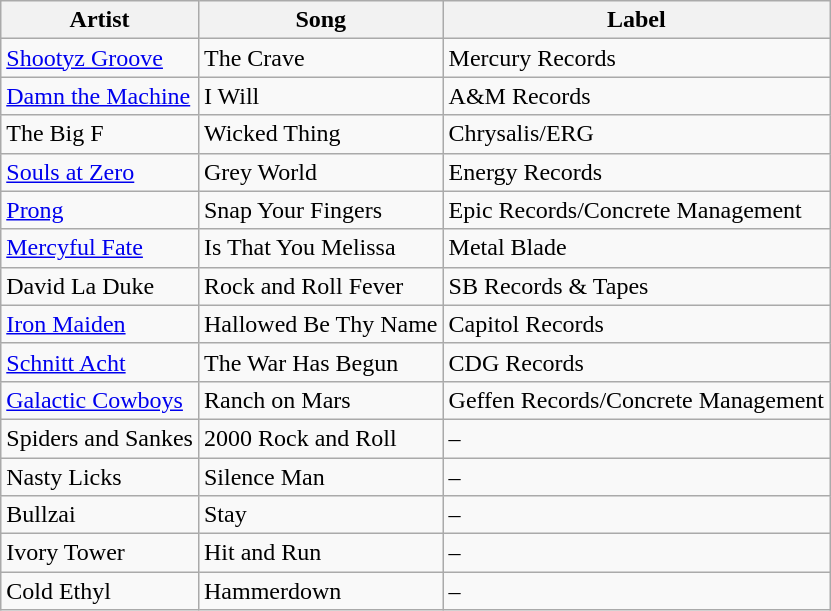<table class="wikitable">
<tr>
<th>Artist</th>
<th>Song</th>
<th>Label</th>
</tr>
<tr>
<td><a href='#'>Shootyz Groove</a></td>
<td>The Crave</td>
<td>Mercury Records</td>
</tr>
<tr>
<td><a href='#'>Damn the Machine</a></td>
<td>I Will</td>
<td>A&M Records</td>
</tr>
<tr>
<td>The Big F</td>
<td>Wicked Thing</td>
<td>Chrysalis/ERG</td>
</tr>
<tr>
<td><a href='#'>Souls at Zero</a></td>
<td>Grey World</td>
<td>Energy Records</td>
</tr>
<tr>
<td><a href='#'>Prong</a></td>
<td>Snap Your Fingers</td>
<td>Epic Records/Concrete Management</td>
</tr>
<tr>
<td><a href='#'>Mercyful Fate</a></td>
<td>Is That You Melissa</td>
<td>Metal Blade</td>
</tr>
<tr>
<td>David La Duke</td>
<td>Rock and Roll Fever</td>
<td>SB Records & Tapes</td>
</tr>
<tr>
<td><a href='#'>Iron Maiden</a></td>
<td>Hallowed Be Thy Name</td>
<td>Capitol Records</td>
</tr>
<tr>
<td><a href='#'>Schnitt Acht</a></td>
<td>The War Has Begun</td>
<td>CDG Records</td>
</tr>
<tr>
<td><a href='#'>Galactic Cowboys</a></td>
<td>Ranch on Mars</td>
<td>Geffen Records/Concrete Management</td>
</tr>
<tr>
<td>Spiders and Sankes</td>
<td>2000 Rock and Roll</td>
<td>–</td>
</tr>
<tr>
<td>Nasty Licks</td>
<td>Silence Man</td>
<td>–</td>
</tr>
<tr>
<td>Bullzai</td>
<td>Stay</td>
<td>–</td>
</tr>
<tr>
<td>Ivory Tower</td>
<td>Hit and Run</td>
<td>–</td>
</tr>
<tr>
<td>Cold Ethyl</td>
<td>Hammerdown</td>
<td>–</td>
</tr>
</table>
